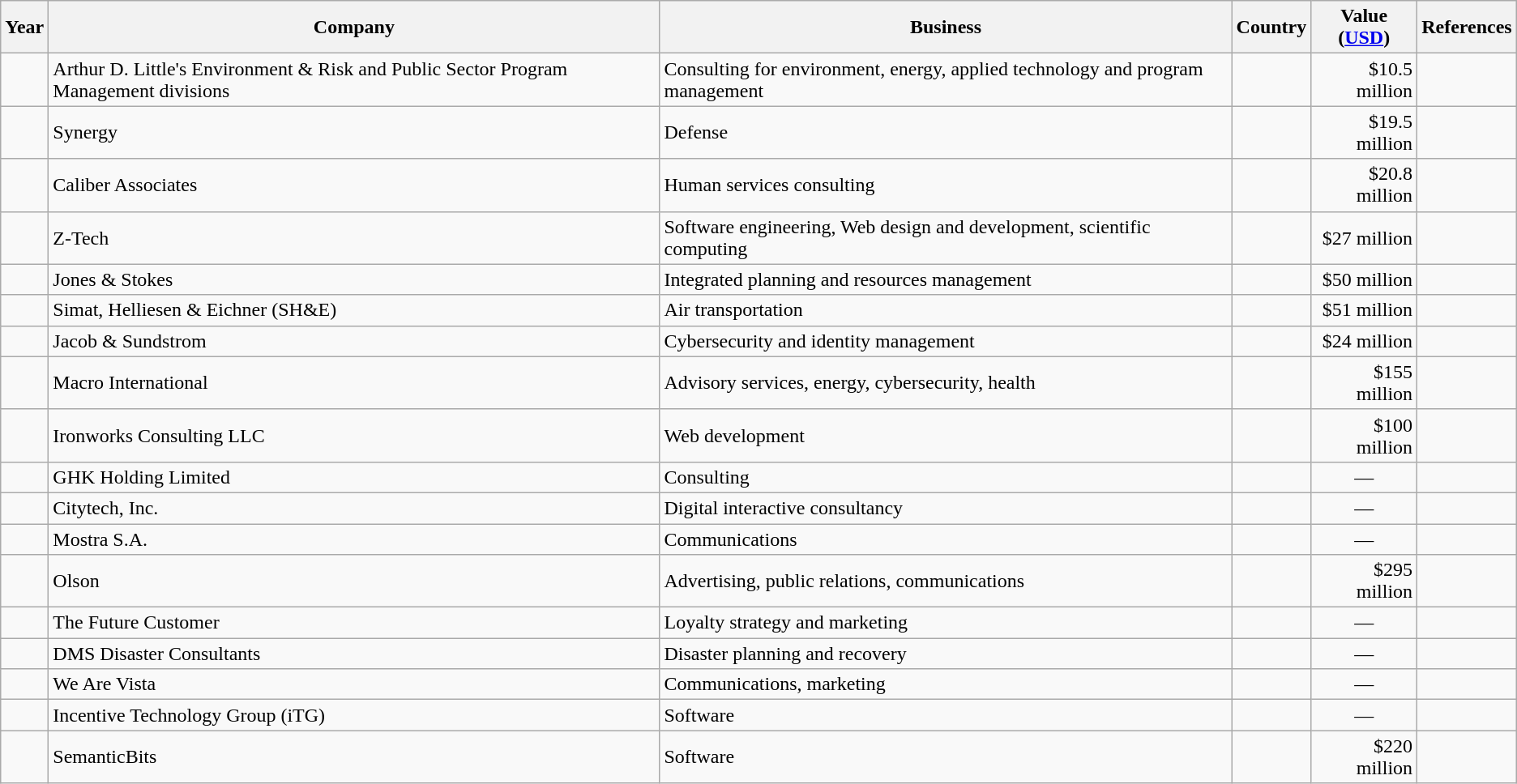<table class="wikitable sortable">
<tr>
<th>Year</th>
<th>Company</th>
<th>Business</th>
<th>Country</th>
<th>Value (<a href='#'>USD</a>)</th>
<th class="unsortable">References</th>
</tr>
<tr>
<td></td>
<td>Arthur D. Little's Environment & Risk and Public Sector Program Management divisions</td>
<td>Consulting for environment, energy, applied technology and program management</td>
<td></td>
<td align="right">$10.5 million</td>
<td align="center"></td>
</tr>
<tr>
<td></td>
<td>Synergy</td>
<td>Defense</td>
<td></td>
<td align="right">$19.5 million</td>
<td align="center"></td>
</tr>
<tr>
<td></td>
<td>Caliber Associates</td>
<td>Human services consulting</td>
<td></td>
<td align="right">$20.8 million</td>
<td align="center"></td>
</tr>
<tr>
<td></td>
<td>Z-Tech</td>
<td>Software engineering, Web design and development, scientific computing</td>
<td></td>
<td align="right">$27 million</td>
<td align="center"></td>
</tr>
<tr>
<td></td>
<td>Jones & Stokes</td>
<td>Integrated planning and resources management</td>
<td></td>
<td align="right">$50 million</td>
<td align="center"></td>
</tr>
<tr>
<td></td>
<td>Simat, Helliesen & Eichner (SH&E)</td>
<td>Air transportation</td>
<td></td>
<td align="right">$51 million</td>
<td align="center"></td>
</tr>
<tr>
<td></td>
<td>Jacob & Sundstrom</td>
<td>Cybersecurity and identity management</td>
<td></td>
<td align="right">$24 million</td>
<td align="center"></td>
</tr>
<tr>
<td></td>
<td>Macro International</td>
<td>Advisory services, energy, cybersecurity, health</td>
<td></td>
<td align="right">$155 million</td>
<td align="center"></td>
</tr>
<tr>
<td></td>
<td>Ironworks Consulting LLC</td>
<td>Web development</td>
<td></td>
<td align="right">$100 million</td>
<td align="center"></td>
</tr>
<tr>
<td></td>
<td>GHK Holding Limited</td>
<td>Consulting</td>
<td></td>
<td align="center">—</td>
<td align="center"></td>
</tr>
<tr>
<td></td>
<td>Citytech, Inc.</td>
<td>Digital interactive consultancy</td>
<td></td>
<td align="center">—</td>
<td align="center"></td>
</tr>
<tr>
<td></td>
<td>Mostra S.A.</td>
<td>Communications</td>
<td></td>
<td align="center">—</td>
<td align="center"></td>
</tr>
<tr>
<td></td>
<td>Olson</td>
<td>Advertising, public relations, communications</td>
<td></td>
<td align="right">$295 million</td>
<td align="center"></td>
</tr>
<tr>
<td></td>
<td>The Future Customer</td>
<td>Loyalty strategy and marketing</td>
<td></td>
<td align="center">—</td>
<td align="center"></td>
</tr>
<tr>
<td></td>
<td>DMS Disaster Consultants</td>
<td>Disaster planning and recovery</td>
<td></td>
<td align="center">—</td>
<td align="center"></td>
</tr>
<tr>
<td></td>
<td>We Are Vista</td>
<td>Communications, marketing</td>
<td></td>
<td align="center">—</td>
<td align="center"></td>
</tr>
<tr>
<td></td>
<td>Incentive Technology Group (iTG)</td>
<td>Software</td>
<td></td>
<td align="center">—</td>
<td align="center"></td>
</tr>
<tr>
<td></td>
<td>SemanticBits</td>
<td>Software</td>
<td></td>
<td align="right">$220 million</td>
<td align="center"></td>
</tr>
</table>
